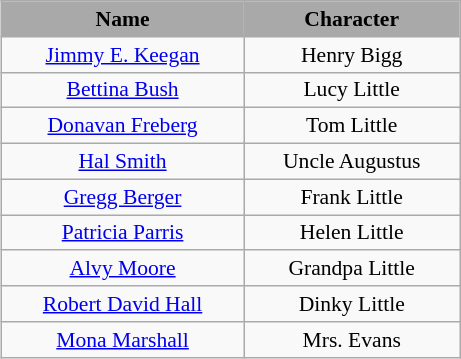<table class="wikitable" style="font-size:90%; text-align:center; margin: 5px;">
<tr>
<th style="background:darkGrey; width:155px;">Name</th>
<th style="background:darkGrey; width:137px;">Character</th>
</tr>
<tr>
<td><a href='#'>Jimmy E. Keegan</a></td>
<td>Henry Bigg</td>
</tr>
<tr>
<td><a href='#'>Bettina Bush</a></td>
<td>Lucy Little</td>
</tr>
<tr>
<td><a href='#'>Donavan Freberg</a></td>
<td>Tom Little</td>
</tr>
<tr>
<td><a href='#'>Hal Smith</a></td>
<td>Uncle Augustus</td>
</tr>
<tr>
<td><a href='#'>Gregg Berger</a></td>
<td>Frank Little</td>
</tr>
<tr>
<td><a href='#'>Patricia Parris</a></td>
<td>Helen Little</td>
</tr>
<tr>
<td><a href='#'>Alvy Moore</a></td>
<td>Grandpa Little</td>
</tr>
<tr>
<td><a href='#'>Robert David Hall</a></td>
<td>Dinky Little</td>
</tr>
<tr>
<td><a href='#'>Mona Marshall</a></td>
<td>Mrs. Evans</td>
</tr>
</table>
